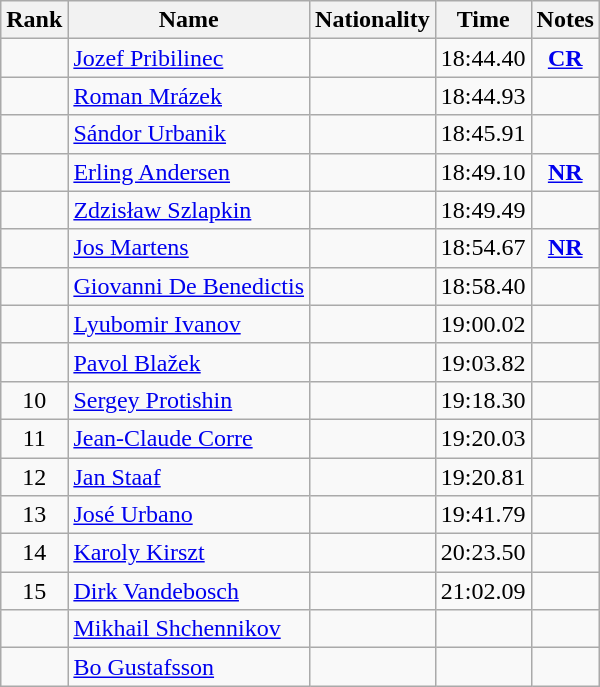<table class="wikitable sortable" style="text-align:center">
<tr>
<th>Rank</th>
<th>Name</th>
<th>Nationality</th>
<th>Time</th>
<th>Notes</th>
</tr>
<tr>
<td></td>
<td align="left"><a href='#'>Jozef Pribilinec</a></td>
<td align=left></td>
<td>18:44.40</td>
<td><strong><a href='#'>CR</a></strong></td>
</tr>
<tr>
<td></td>
<td align="left"><a href='#'>Roman Mrázek</a></td>
<td align=left></td>
<td>18:44.93</td>
<td></td>
</tr>
<tr>
<td></td>
<td align="left"><a href='#'>Sándor Urbanik</a></td>
<td align=left></td>
<td>18:45.91</td>
<td></td>
</tr>
<tr>
<td></td>
<td align="left"><a href='#'>Erling Andersen</a></td>
<td align=left></td>
<td>18:49.10</td>
<td><strong><a href='#'>NR</a></strong></td>
</tr>
<tr>
<td></td>
<td align="left"><a href='#'>Zdzisław Szlapkin</a></td>
<td align=left></td>
<td>18:49.49</td>
<td></td>
</tr>
<tr>
<td></td>
<td align="left"><a href='#'>Jos Martens</a></td>
<td align=left></td>
<td>18:54.67</td>
<td><strong><a href='#'>NR</a></strong></td>
</tr>
<tr>
<td></td>
<td align="left"><a href='#'>Giovanni De Benedictis</a></td>
<td align=left></td>
<td>18:58.40</td>
<td></td>
</tr>
<tr>
<td></td>
<td align="left"><a href='#'>Lyubomir Ivanov</a></td>
<td align=left></td>
<td>19:00.02</td>
<td></td>
</tr>
<tr>
<td></td>
<td align="left"><a href='#'>Pavol Blažek</a></td>
<td align=left></td>
<td>19:03.82</td>
<td></td>
</tr>
<tr>
<td>10</td>
<td align="left"><a href='#'>Sergey Protishin</a></td>
<td align=left></td>
<td>19:18.30</td>
<td></td>
</tr>
<tr>
<td>11</td>
<td align="left"><a href='#'>Jean-Claude Corre</a></td>
<td align=left></td>
<td>19:20.03</td>
<td></td>
</tr>
<tr>
<td>12</td>
<td align="left"><a href='#'>Jan Staaf</a></td>
<td align=left></td>
<td>19:20.81</td>
<td></td>
</tr>
<tr>
<td>13</td>
<td align="left"><a href='#'>José Urbano</a></td>
<td align=left></td>
<td>19:41.79</td>
<td></td>
</tr>
<tr>
<td>14</td>
<td align="left"><a href='#'>Karoly Kirszt</a></td>
<td align=left></td>
<td>20:23.50</td>
<td></td>
</tr>
<tr>
<td>15</td>
<td align="left"><a href='#'>Dirk Vandebosch</a></td>
<td align=left></td>
<td>21:02.09</td>
<td></td>
</tr>
<tr>
<td></td>
<td align="left"><a href='#'>Mikhail Shchennikov</a></td>
<td align=left></td>
<td></td>
<td></td>
</tr>
<tr>
<td></td>
<td align="left"><a href='#'>Bo Gustafsson</a></td>
<td align=left></td>
<td></td>
<td></td>
</tr>
</table>
